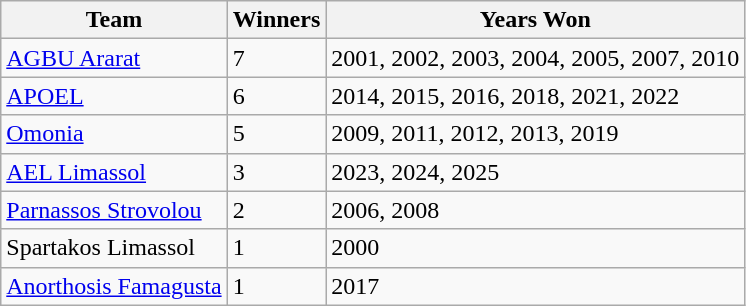<table class="wikitable">
<tr>
<th>Team</th>
<th>Winners</th>
<th>Years Won</th>
</tr>
<tr>
<td><a href='#'>AGBU Ararat</a></td>
<td>7</td>
<td>2001, 2002, 2003, 2004, 2005, 2007, 2010</td>
</tr>
<tr>
<td><a href='#'>APOEL</a></td>
<td>6</td>
<td>2014, 2015, 2016, 2018, 2021, 2022</td>
</tr>
<tr>
<td><a href='#'>Omonia</a></td>
<td>5</td>
<td>2009, 2011, 2012, 2013, 2019</td>
</tr>
<tr>
<td><a href='#'>AEL Limassol</a></td>
<td>3</td>
<td>2023, 2024, 2025</td>
</tr>
<tr>
<td><a href='#'>Parnassos Strovolou</a></td>
<td>2</td>
<td>2006, 2008</td>
</tr>
<tr>
<td>Spartakos Limassol</td>
<td>1</td>
<td>2000</td>
</tr>
<tr>
<td><a href='#'>Anorthosis Famagusta</a></td>
<td>1</td>
<td>2017</td>
</tr>
</table>
